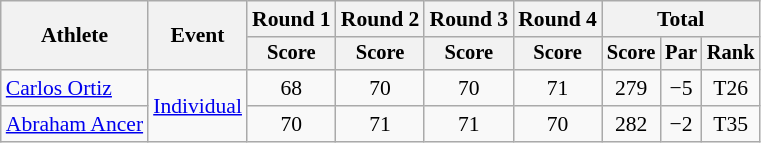<table class=wikitable style=font-size:90%;text-align:center>
<tr>
<th rowspan=2>Athlete</th>
<th rowspan=2>Event</th>
<th>Round 1</th>
<th>Round 2</th>
<th>Round 3</th>
<th>Round 4</th>
<th colspan=3>Total</th>
</tr>
<tr style=font-size:95%>
<th>Score</th>
<th>Score</th>
<th>Score</th>
<th>Score</th>
<th>Score</th>
<th>Par</th>
<th>Rank</th>
</tr>
<tr>
<td align=left><a href='#'>Carlos Ortiz</a></td>
<td align=left rowspan=2><a href='#'>Individual</a></td>
<td>68</td>
<td>70</td>
<td>70</td>
<td>71</td>
<td>279</td>
<td>−5</td>
<td>T26</td>
</tr>
<tr>
<td align=left><a href='#'>Abraham Ancer</a></td>
<td>70</td>
<td>71</td>
<td>71</td>
<td>70</td>
<td>282</td>
<td>−2</td>
<td>T35</td>
</tr>
</table>
